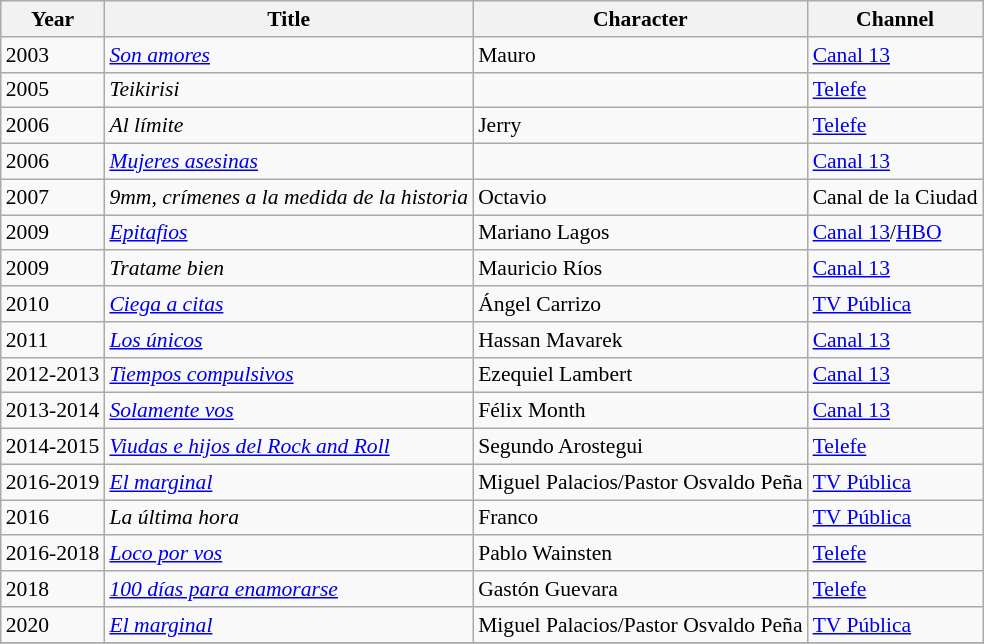<table class="wikitable" style="font-size: 90%;">
<tr>
<th>Year</th>
<th>Title</th>
<th>Character</th>
<th>Channel</th>
</tr>
<tr>
<td>2003</td>
<td><em><a href='#'>Son amores</a></em></td>
<td>Mauro</td>
<td><a href='#'>Canal 13</a></td>
</tr>
<tr>
<td>2005</td>
<td><em>Teikirisi</em></td>
<td></td>
<td><a href='#'>Telefe</a></td>
</tr>
<tr>
<td>2006</td>
<td><em>Al límite</em></td>
<td>Jerry</td>
<td><a href='#'>Telefe</a></td>
</tr>
<tr>
<td>2006</td>
<td><em><a href='#'>Mujeres asesinas</a></em></td>
<td></td>
<td><a href='#'>Canal 13</a></td>
</tr>
<tr>
<td>2007</td>
<td><em>9mm, crímenes a la medida de la historia</em></td>
<td>Octavio</td>
<td>Canal de la Ciudad</td>
</tr>
<tr>
<td>2009</td>
<td><em><a href='#'>Epitafios</a></em></td>
<td>Mariano Lagos</td>
<td><a href='#'>Canal 13</a>/<a href='#'>HBO</a></td>
</tr>
<tr>
<td>2009</td>
<td><em>Tratame bien</em></td>
<td>Mauricio Ríos</td>
<td><a href='#'>Canal 13</a></td>
</tr>
<tr>
<td>2010</td>
<td><em><a href='#'>Ciega a citas</a></em></td>
<td>Ángel Carrizo</td>
<td><a href='#'>TV Pública</a></td>
</tr>
<tr>
<td>2011</td>
<td><em><a href='#'>Los únicos</a></em></td>
<td>Hassan Mavarek</td>
<td><a href='#'>Canal 13</a></td>
</tr>
<tr>
<td>2012-2013</td>
<td><em><a href='#'>Tiempos compulsivos</a></em></td>
<td>Ezequiel Lambert</td>
<td><a href='#'>Canal 13</a></td>
</tr>
<tr>
<td>2013-2014</td>
<td><em><a href='#'>Solamente vos</a></em></td>
<td>Félix Month</td>
<td><a href='#'>Canal 13</a></td>
</tr>
<tr>
<td>2014-2015</td>
<td><em><a href='#'>Viudas e hijos del Rock and Roll</a></em></td>
<td>Segundo Arostegui</td>
<td><a href='#'>Telefe</a></td>
</tr>
<tr>
<td>2016-2019</td>
<td><em><a href='#'>El marginal</a></em></td>
<td>Miguel Palacios/Pastor Osvaldo Peña</td>
<td><a href='#'>TV Pública</a></td>
</tr>
<tr>
<td>2016</td>
<td><em>La última hora</em></td>
<td>Franco</td>
<td><a href='#'>TV Pública</a></td>
</tr>
<tr>
<td>2016-2018</td>
<td><em><a href='#'>Loco por vos</a></em></td>
<td>Pablo Wainsten</td>
<td><a href='#'>Telefe</a></td>
</tr>
<tr>
<td>2018</td>
<td><em><a href='#'>100 días para enamorarse</a></em></td>
<td>Gastón Guevara</td>
<td><a href='#'>Telefe</a></td>
</tr>
<tr>
<td>2020</td>
<td><em><a href='#'>El marginal</a></em></td>
<td>Miguel Palacios/Pastor Osvaldo Peña</td>
<td><a href='#'>TV Pública</a></td>
</tr>
<tr>
</tr>
</table>
